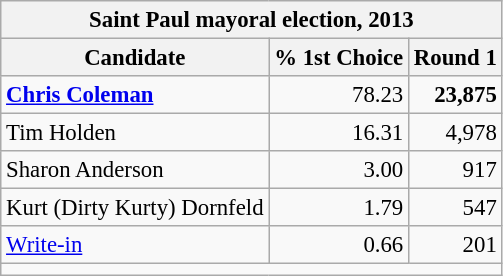<table class="wikitable" style="font-size:95%">
<tr>
<th colspan="3">Saint Paul mayoral election, 2013</th>
</tr>
<tr>
<th>Candidate</th>
<th>% 1st Choice</th>
<th>Round 1</th>
</tr>
<tr>
<td><strong><a href='#'>Chris Coleman</a></strong></td>
<td align="right">78.23</td>
<td align="right"><strong>23,875</strong></td>
</tr>
<tr>
<td>Tim Holden</td>
<td align="right">16.31</td>
<td align="right">4,978</td>
</tr>
<tr>
<td>Sharon Anderson</td>
<td align="right">3.00</td>
<td align="right">917</td>
</tr>
<tr>
<td>Kurt (Dirty Kurty) Dornfeld</td>
<td align="right">1.79</td>
<td align="right">547</td>
</tr>
<tr>
<td><a href='#'>Write-in</a></td>
<td align="right">0.66</td>
<td align="right">201</td>
</tr>
<tr>
<td colspan="3"></td>
</tr>
</table>
